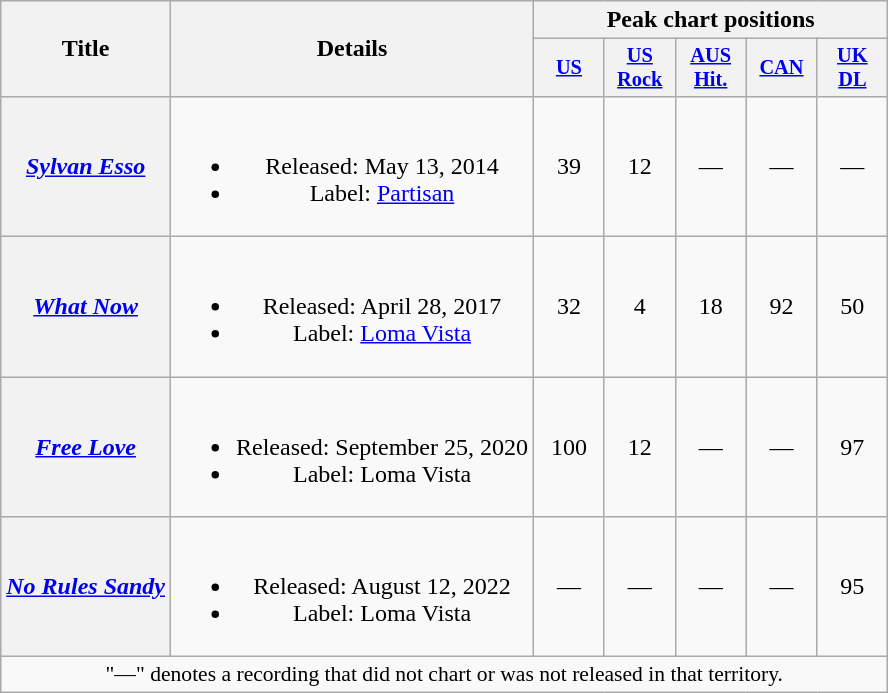<table class="wikitable plainrowheaders" style="text-align:center;">
<tr>
<th scope="col" rowspan="2">Title</th>
<th scope="col" rowspan="2">Details</th>
<th scope="col" colspan="5">Peak chart positions</th>
</tr>
<tr>
<th scope="col" style="width:3em;font-size:85%;"><a href='#'>US</a><br></th>
<th scope="col" style="width:3em;font-size:85%;"><a href='#'>US<br>Rock</a><br></th>
<th scope="col" style="width:3em;font-size:85%;"><a href='#'>AUS<br>Hit.</a><br></th>
<th scope="col" style="width:3em;font-size:85%;"><a href='#'>CAN</a><br></th>
<th scope="col" style="width:3em;font-size:85%;"><a href='#'>UK<br>DL</a><br></th>
</tr>
<tr>
<th scope="row"><em><a href='#'>Sylvan Esso</a></em></th>
<td><br><ul><li>Released: May 13, 2014</li><li>Label: <a href='#'>Partisan</a></li></ul></td>
<td>39</td>
<td>12</td>
<td>—</td>
<td>—</td>
<td>—</td>
</tr>
<tr>
<th scope="row"><em><a href='#'>What Now</a></em></th>
<td><br><ul><li>Released: April 28, 2017</li><li>Label: <a href='#'>Loma Vista</a></li></ul></td>
<td>32</td>
<td>4</td>
<td>18</td>
<td>92</td>
<td>50</td>
</tr>
<tr>
<th scope="row"><em><a href='#'>Free Love</a></em></th>
<td><br><ul><li>Released: September 25, 2020</li><li>Label: Loma Vista</li></ul></td>
<td>100</td>
<td>12</td>
<td>—</td>
<td>—</td>
<td>97</td>
</tr>
<tr>
<th scope="row"><em><a href='#'>No Rules Sandy</a></em></th>
<td><br><ul><li>Released: August 12, 2022</li><li>Label: Loma Vista</li></ul></td>
<td>—</td>
<td>—</td>
<td>—</td>
<td>—</td>
<td>95</td>
</tr>
<tr>
<td colspan="15" style="font-size:90%">"—" denotes a recording that did not chart or was not released in that territory.</td>
</tr>
</table>
